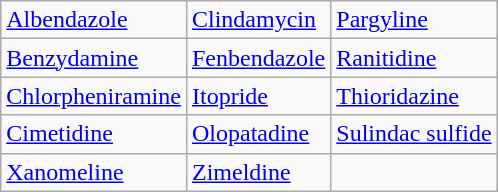<table class="wikitable">
<tr>
<td><a href='#'>Albendazole</a></td>
<td><a href='#'>Clindamycin</a></td>
<td><a href='#'>Pargyline</a></td>
</tr>
<tr>
<td><a href='#'>Benzydamine</a></td>
<td><a href='#'>Fenbendazole</a></td>
<td><a href='#'>Ranitidine</a></td>
</tr>
<tr>
<td><a href='#'>Chlorpheniramine</a></td>
<td><a href='#'>Itopride</a></td>
<td><a href='#'>Thioridazine</a></td>
</tr>
<tr>
<td><a href='#'>Cimetidine</a></td>
<td><a href='#'>Olopatadine</a></td>
<td><a href='#'>Sulindac sulfide</a></td>
</tr>
<tr>
<td><a href='#'>Xanomeline</a></td>
<td><a href='#'>Zimeldine</a></td>
</tr>
</table>
